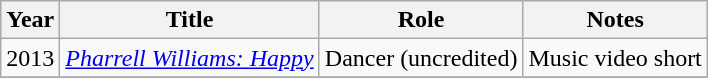<table class="wikitable sortable">
<tr>
<th>Year</th>
<th>Title</th>
<th>Role</th>
<th class="unsortable">Notes</th>
</tr>
<tr>
<td>2013</td>
<td><em><a href='#'>Pharrell Williams: Happy</a></em></td>
<td>Dancer (uncredited)</td>
<td>Music video short</td>
</tr>
<tr>
</tr>
</table>
